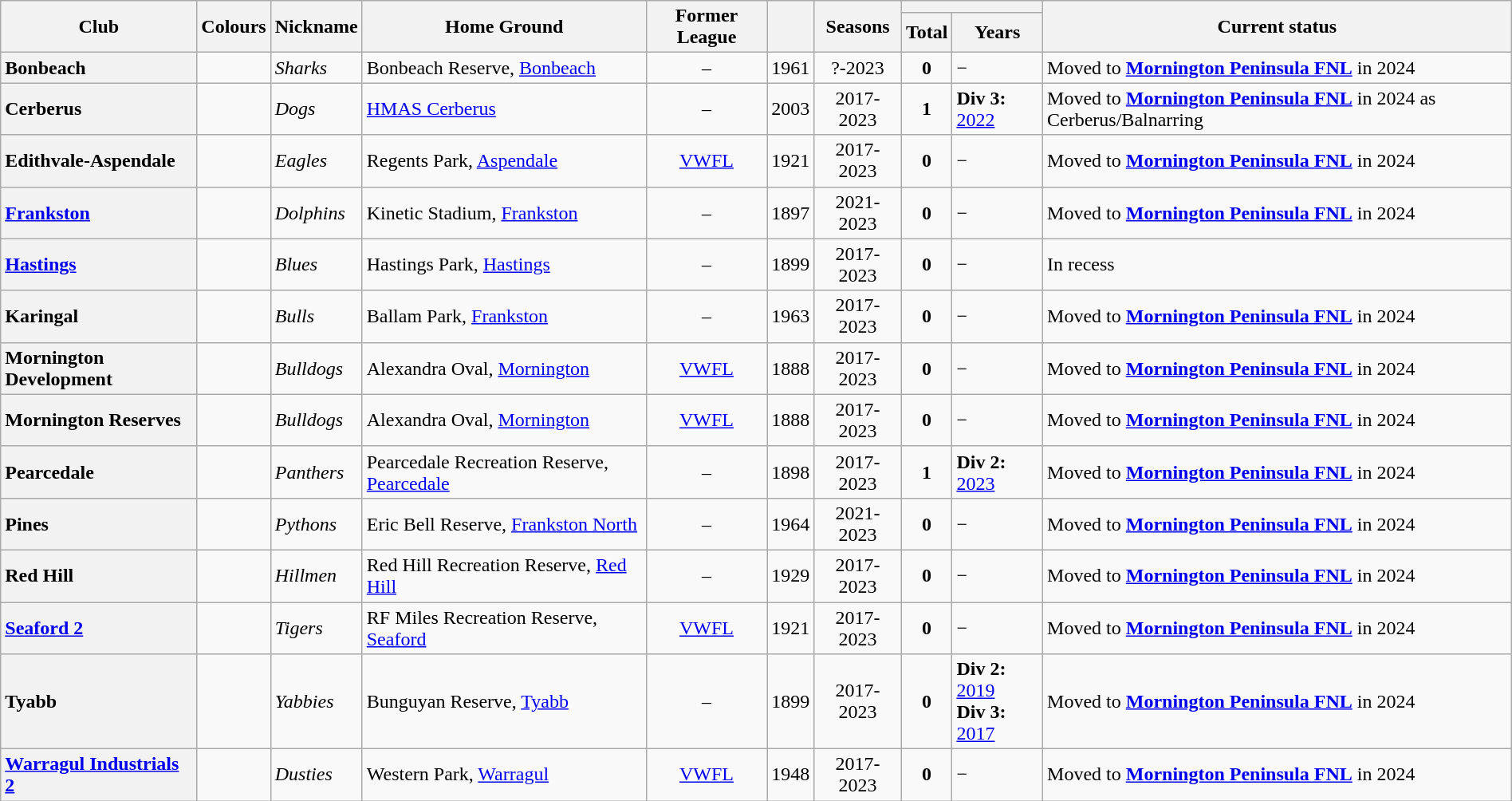<table class="wikitable sortable" style="text-align:center; width:100%">
<tr>
<th rowspan=2>Club</th>
<th rowspan=2 class=unsortable>Colours</th>
<th rowspan=2>Nickname</th>
<th rowspan="2">Home Ground</th>
<th rowspan="2">Former League</th>
<th rowspan="2"></th>
<th rowspan="2">Seasons</th>
<th colspan="2"></th>
<th rowspan="2">Current status</th>
</tr>
<tr>
<th>Total</th>
<th>Years</th>
</tr>
<tr>
<th style="text-align:left">Bonbeach</th>
<td></td>
<td align="left"><em>Sharks</em></td>
<td align=left>Bonbeach Reserve, <a href='#'>Bonbeach</a></td>
<td>–</td>
<td align="centre">1961</td>
<td>?-2023</td>
<td style="text-align:center;"><strong>0</strong></td>
<td align=left>−</td>
<td align=left>Moved to <a href='#'><strong>Mornington Peninsula FNL</strong></a> in 2024</td>
</tr>
<tr>
<th style="text-align:left">Cerberus</th>
<td></td>
<td align="left"><em>Dogs</em></td>
<td align=left><a href='#'>HMAS Cerberus</a></td>
<td>–</td>
<td align="centre">2003</td>
<td>2017-2023</td>
<td style="text-align:center;"><strong>1</strong></td>
<td align=left><strong>Div 3:</strong> <a href='#'>2022</a></td>
<td align=left>Moved to <a href='#'><strong>Mornington Peninsula FNL</strong></a> in 2024 as Cerberus/Balnarring</td>
</tr>
<tr>
<th style=text-align:left>Edithvale-Aspendale</th>
<td></td>
<td align=left><em>Eagles</em></td>
<td align=left>Regents Park, <a href='#'>Aspendale</a></td>
<td><a href='#'>VWFL</a></td>
<td align="centre">1921</td>
<td>2017-2023</td>
<td style="text-align:center;"><strong>0</strong></td>
<td align=left>−</td>
<td align=left>Moved to <a href='#'><strong>Mornington Peninsula FNL</strong></a> in 2024</td>
</tr>
<tr>
<th style=text-align:left><a href='#'>Frankston</a></th>
<td></td>
<td align=left><em>Dolphins</em></td>
<td align=left>Kinetic Stadium, <a href='#'>Frankston</a></td>
<td>–</td>
<td align="centre">1897</td>
<td>2021-2023</td>
<td style="text-align:center;"><strong>0</strong></td>
<td align=left>−</td>
<td align=left>Moved to <a href='#'><strong>Mornington Peninsula FNL</strong></a> in 2024</td>
</tr>
<tr>
<th style=text-align:left><a href='#'>Hastings</a></th>
<td></td>
<td align=left><em>Blues</em></td>
<td align=left>Hastings Park, <a href='#'>Hastings</a></td>
<td>–</td>
<td align="centre">1899</td>
<td>2017-2023</td>
<td style="text-align:center;"><strong>0</strong></td>
<td align=left>−</td>
<td align=left>In recess</td>
</tr>
<tr>
<th style=text-align:left>Karingal</th>
<td></td>
<td align=left><em>Bulls</em></td>
<td align=left>Ballam Park, <a href='#'>Frankston</a></td>
<td>–</td>
<td align="centre">1963</td>
<td>2017-2023</td>
<td style="text-align:center;"><strong>0</strong></td>
<td align=left>−</td>
<td align=left>Moved to <a href='#'><strong>Mornington Peninsula FNL</strong></a> in 2024</td>
</tr>
<tr>
<th style=text-align:left>Mornington Development</th>
<td></td>
<td align=left><em>Bulldogs</em></td>
<td align=left>Alexandra Oval, <a href='#'>Mornington</a></td>
<td><a href='#'>VWFL</a></td>
<td align="centre">1888</td>
<td>2017-2023</td>
<td style="text-align:center;"><strong>0</strong></td>
<td align=left>−</td>
<td align=left>Moved to <a href='#'><strong>Mornington Peninsula FNL</strong></a> in 2024</td>
</tr>
<tr>
<th style=text-align:left>Mornington Reserves</th>
<td></td>
<td align=left><em>Bulldogs</em></td>
<td align=left>Alexandra Oval, <a href='#'>Mornington</a></td>
<td><a href='#'>VWFL</a></td>
<td align="centre">1888</td>
<td>2017-2023</td>
<td style="text-align:center;"><strong>0</strong></td>
<td align=left>−</td>
<td align=left>Moved to <a href='#'><strong>Mornington Peninsula FNL</strong></a> in 2024</td>
</tr>
<tr>
<th style=text-align:left>Pearcedale</th>
<td></td>
<td align=left><em>Panthers</em></td>
<td align=left>Pearcedale Recreation Reserve, <a href='#'>Pearcedale</a></td>
<td>–</td>
<td align="centre">1898</td>
<td>2017-2023</td>
<td style="text-align:center;"><strong>1</strong></td>
<td align=left><strong>Div 2:</strong> <a href='#'>2023</a></td>
<td align=left>Moved to <a href='#'><strong>Mornington Peninsula FNL</strong></a> in 2024</td>
</tr>
<tr>
<th style=text-align:left>Pines</th>
<td></td>
<td align=left><em>Pythons</em></td>
<td align=left>Eric Bell Reserve, <a href='#'>Frankston North</a></td>
<td>–</td>
<td align="centre">1964</td>
<td>2021-2023</td>
<td style="text-align:center;"><strong>0</strong></td>
<td align=left>−</td>
<td align=left>Moved to <a href='#'><strong>Mornington Peninsula FNL</strong></a> in 2024</td>
</tr>
<tr>
<th style=text-align:left>Red Hill</th>
<td></td>
<td align=left><em>Hillmen</em></td>
<td align=left>Red Hill Recreation Reserve, <a href='#'>Red Hill</a></td>
<td>–</td>
<td align="centre">1929</td>
<td>2017-2023</td>
<td style="text-align:center;"><strong>0</strong></td>
<td align=left>−</td>
<td align=left>Moved to <a href='#'><strong>Mornington Peninsula FNL</strong></a> in 2024</td>
</tr>
<tr>
<th style=text-align:left><a href='#'>Seaford 2</a></th>
<td></td>
<td align=left><em>Tigers</em></td>
<td align=left>RF Miles Recreation Reserve, <a href='#'>Seaford</a></td>
<td><a href='#'>VWFL</a></td>
<td align="centre">1921</td>
<td>2017-2023</td>
<td style="text-align:center;"><strong>0</strong></td>
<td align=left>−</td>
<td align=left>Moved to <a href='#'><strong>Mornington Peninsula FNL</strong></a> in 2024</td>
</tr>
<tr>
<th style=text-align:left>Tyabb</th>
<td></td>
<td align=left><em>Yabbies</em></td>
<td align=left>Bunguyan Reserve, <a href='#'>Tyabb</a></td>
<td>–</td>
<td align="centre">1899</td>
<td>2017-2023</td>
<td style="text-align:center;"><strong>0</strong></td>
<td align=left><strong>Div 2:</strong> <a href='#'>2019</a><br><strong>Div 3:</strong> <a href='#'>2017</a></td>
<td align=left>Moved to <a href='#'><strong>Mornington Peninsula FNL</strong></a> in 2024</td>
</tr>
<tr>
<th style=text-align:left><a href='#'>Warragul Industrials 2</a></th>
<td></td>
<td align=left><em>Dusties</em></td>
<td align=left>Western Park, <a href='#'>Warragul</a></td>
<td><a href='#'>VWFL</a></td>
<td align="centre">1948</td>
<td>2017-2023</td>
<td style="text-align:center;"><strong>0</strong></td>
<td align=left>−</td>
<td align=left>Moved to <a href='#'><strong>Mornington Peninsula FNL</strong></a> in 2024</td>
</tr>
</table>
